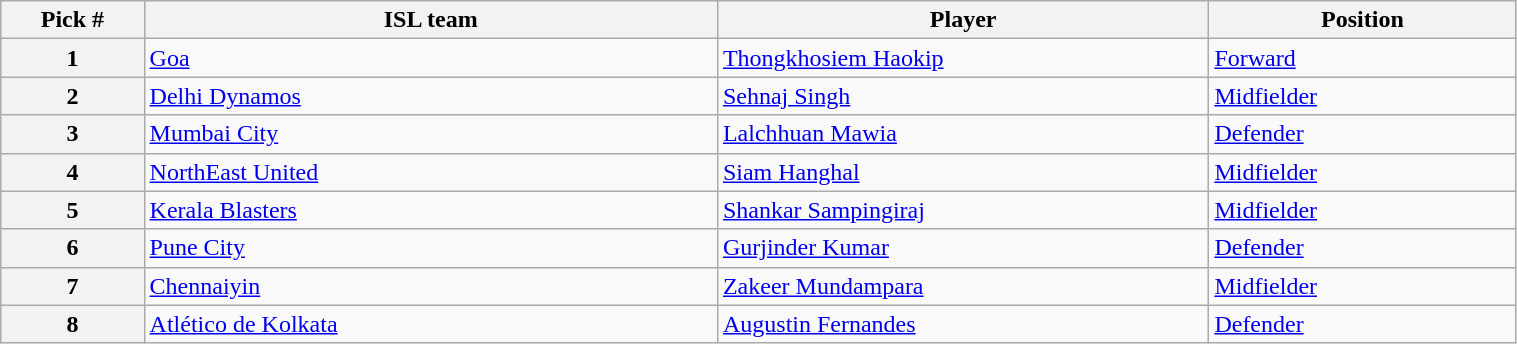<table class="wikitable sortable" style="width:80%">
<tr>
<th width=7%>Pick #</th>
<th width=28%>ISL team</th>
<th width=24%>Player</th>
<th width=15%>Position</th>
</tr>
<tr>
<th>1</th>
<td><a href='#'>Goa</a></td>
<td><a href='#'>Thongkhosiem Haokip</a></td>
<td><a href='#'>Forward</a></td>
</tr>
<tr>
<th>2</th>
<td><a href='#'>Delhi Dynamos</a></td>
<td><a href='#'>Sehnaj Singh</a></td>
<td><a href='#'>Midfielder</a></td>
</tr>
<tr>
<th>3</th>
<td><a href='#'>Mumbai City</a></td>
<td><a href='#'>Lalchhuan Mawia</a></td>
<td><a href='#'>Defender</a></td>
</tr>
<tr>
<th>4</th>
<td><a href='#'>NorthEast United</a></td>
<td><a href='#'>Siam Hanghal</a></td>
<td><a href='#'>Midfielder</a></td>
</tr>
<tr>
<th>5</th>
<td><a href='#'>Kerala Blasters</a></td>
<td><a href='#'>Shankar Sampingiraj</a></td>
<td><a href='#'>Midfielder</a></td>
</tr>
<tr>
<th>6</th>
<td><a href='#'>Pune City</a></td>
<td><a href='#'>Gurjinder Kumar</a></td>
<td><a href='#'>Defender</a></td>
</tr>
<tr>
<th>7</th>
<td><a href='#'>Chennaiyin</a></td>
<td><a href='#'>Zakeer Mundampara</a></td>
<td><a href='#'>Midfielder</a></td>
</tr>
<tr>
<th>8</th>
<td><a href='#'>Atlético de Kolkata</a></td>
<td><a href='#'>Augustin Fernandes</a></td>
<td><a href='#'>Defender</a></td>
</tr>
</table>
